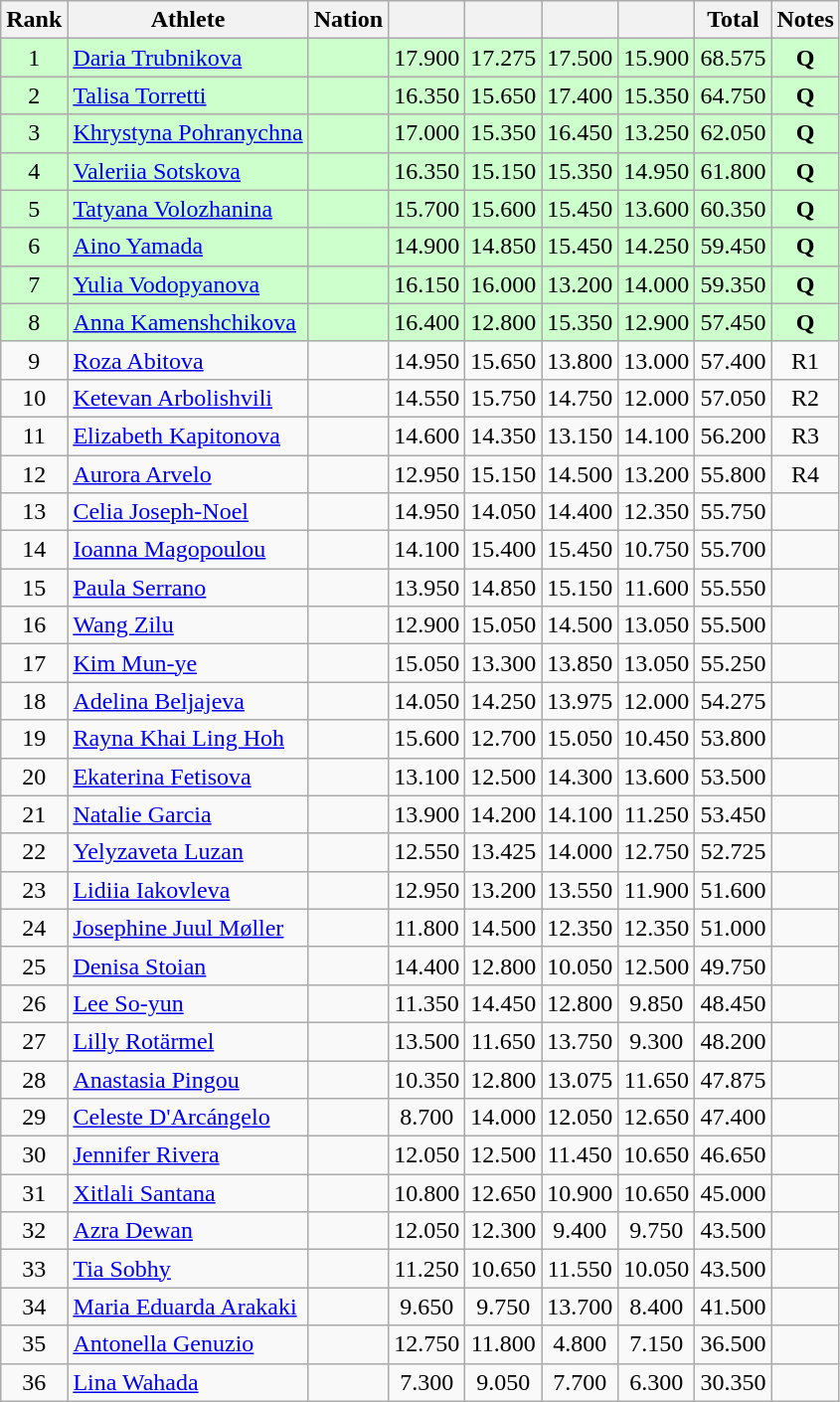<table class="wikitable sortable" style="text-align:center">
<tr>
<th>Rank</th>
<th>Athlete</th>
<th>Nation</th>
<th></th>
<th></th>
<th></th>
<th></th>
<th>Total</th>
<th>Notes</th>
</tr>
<tr bgcolor=ccffcc>
<td>1</td>
<td align=left><a href='#'>Daria Trubnikova</a></td>
<td align=left></td>
<td>17.900</td>
<td>17.275</td>
<td>17.500</td>
<td>15.900</td>
<td>68.575</td>
<td><strong>Q</strong></td>
</tr>
<tr bgcolor=ccffcc>
<td>2</td>
<td align=left><a href='#'>Talisa Torretti</a></td>
<td align=left></td>
<td>16.350</td>
<td>15.650</td>
<td>17.400</td>
<td>15.350</td>
<td>64.750</td>
<td><strong>Q</strong></td>
</tr>
<tr bgcolor=ccffcc>
<td>3</td>
<td align=left><a href='#'>Khrystyna Pohranychna</a></td>
<td align=left></td>
<td>17.000</td>
<td>15.350</td>
<td>16.450</td>
<td>13.250</td>
<td>62.050</td>
<td><strong>Q</strong></td>
</tr>
<tr bgcolor=ccffcc>
<td>4</td>
<td align=left><a href='#'>Valeriia Sotskova</a></td>
<td align=left></td>
<td>16.350</td>
<td>15.150</td>
<td>15.350</td>
<td>14.950</td>
<td>61.800</td>
<td><strong>Q</strong></td>
</tr>
<tr bgcolor=ccffcc>
<td>5</td>
<td align=left><a href='#'>Tatyana Volozhanina</a></td>
<td align=left></td>
<td>15.700</td>
<td>15.600</td>
<td>15.450</td>
<td>13.600</td>
<td>60.350</td>
<td><strong>Q</strong></td>
</tr>
<tr bgcolor=ccffcc>
<td>6</td>
<td align=left><a href='#'>Aino Yamada</a></td>
<td align=left></td>
<td>14.900</td>
<td>14.850</td>
<td>15.450</td>
<td>14.250</td>
<td>59.450</td>
<td><strong>Q</strong></td>
</tr>
<tr bgcolor=ccffcc>
<td>7</td>
<td align=left><a href='#'>Yulia Vodopyanova</a></td>
<td align=left></td>
<td>16.150</td>
<td>16.000</td>
<td>13.200</td>
<td>14.000</td>
<td>59.350</td>
<td><strong>Q</strong></td>
</tr>
<tr bgcolor=ccffcc>
<td>8</td>
<td align=left><a href='#'>Anna Kamenshchikova</a></td>
<td align=left></td>
<td>16.400</td>
<td>12.800</td>
<td>15.350</td>
<td>12.900</td>
<td>57.450</td>
<td><strong>Q</strong></td>
</tr>
<tr>
<td>9</td>
<td align=left><a href='#'>Roza Abitova</a></td>
<td align=left></td>
<td>14.950</td>
<td>15.650</td>
<td>13.800</td>
<td>13.000</td>
<td>57.400</td>
<td>R1</td>
</tr>
<tr>
<td>10</td>
<td align=left><a href='#'>Ketevan Arbolishvili</a></td>
<td align=left></td>
<td>14.550</td>
<td>15.750</td>
<td>14.750</td>
<td>12.000</td>
<td>57.050</td>
<td>R2</td>
</tr>
<tr>
<td>11</td>
<td align=left><a href='#'>Elizabeth Kapitonova</a></td>
<td align=left></td>
<td>14.600</td>
<td>14.350</td>
<td>13.150</td>
<td>14.100</td>
<td>56.200</td>
<td>R3</td>
</tr>
<tr>
<td>12</td>
<td align=left><a href='#'>Aurora Arvelo</a></td>
<td align=left></td>
<td>12.950</td>
<td>15.150</td>
<td>14.500</td>
<td>13.200</td>
<td>55.800</td>
<td>R4</td>
</tr>
<tr>
<td>13</td>
<td align=left><a href='#'>Celia Joseph-Noel</a></td>
<td align=left></td>
<td>14.950</td>
<td>14.050</td>
<td>14.400</td>
<td>12.350</td>
<td>55.750</td>
<td></td>
</tr>
<tr>
<td>14</td>
<td align=left><a href='#'>Ioanna Magopoulou</a></td>
<td align=left></td>
<td>14.100</td>
<td>15.400</td>
<td>15.450</td>
<td>10.750</td>
<td>55.700</td>
<td></td>
</tr>
<tr>
<td>15</td>
<td align=left><a href='#'>Paula Serrano</a></td>
<td align=left></td>
<td>13.950</td>
<td>14.850</td>
<td>15.150</td>
<td>11.600</td>
<td>55.550</td>
<td></td>
</tr>
<tr>
<td>16</td>
<td align=left><a href='#'>Wang Zilu</a></td>
<td align=left></td>
<td>12.900</td>
<td>15.050</td>
<td>14.500</td>
<td>13.050</td>
<td>55.500</td>
<td></td>
</tr>
<tr>
<td>17</td>
<td align=left><a href='#'>Kim Mun-ye</a></td>
<td align=left></td>
<td>15.050</td>
<td>13.300</td>
<td>13.850</td>
<td>13.050</td>
<td>55.250</td>
<td></td>
</tr>
<tr>
<td>18</td>
<td align=left><a href='#'>Adelina Beljajeva</a></td>
<td align=left></td>
<td>14.050</td>
<td>14.250</td>
<td>13.975</td>
<td>12.000</td>
<td>54.275</td>
<td></td>
</tr>
<tr>
<td>19</td>
<td align=left><a href='#'>Rayna Khai Ling Hoh</a></td>
<td align=left></td>
<td>15.600</td>
<td>12.700</td>
<td>15.050</td>
<td>10.450</td>
<td>53.800</td>
<td></td>
</tr>
<tr>
<td>20</td>
<td align=left><a href='#'>Ekaterina Fetisova</a></td>
<td align=left></td>
<td>13.100</td>
<td>12.500</td>
<td>14.300</td>
<td>13.600</td>
<td>53.500</td>
<td></td>
</tr>
<tr>
<td>21</td>
<td align=left><a href='#'>Natalie Garcia</a></td>
<td align=left></td>
<td>13.900</td>
<td>14.200</td>
<td>14.100</td>
<td>11.250</td>
<td>53.450</td>
<td></td>
</tr>
<tr>
<td>22</td>
<td align=left><a href='#'>Yelyzaveta Luzan</a></td>
<td align=left></td>
<td>12.550</td>
<td>13.425</td>
<td>14.000</td>
<td>12.750</td>
<td>52.725</td>
<td></td>
</tr>
<tr>
<td>23</td>
<td align=left><a href='#'>Lidiia Iakovleva</a></td>
<td align=left></td>
<td>12.950</td>
<td>13.200</td>
<td>13.550</td>
<td>11.900</td>
<td>51.600</td>
<td></td>
</tr>
<tr>
<td>24</td>
<td align=left><a href='#'>Josephine Juul Møller</a></td>
<td align=left></td>
<td>11.800</td>
<td>14.500</td>
<td>12.350</td>
<td>12.350</td>
<td>51.000</td>
<td></td>
</tr>
<tr>
<td>25</td>
<td align=left><a href='#'>Denisa Stoian</a></td>
<td align=left></td>
<td>14.400</td>
<td>12.800</td>
<td>10.050</td>
<td>12.500</td>
<td>49.750</td>
<td></td>
</tr>
<tr>
<td>26</td>
<td align=left><a href='#'>Lee So-yun</a></td>
<td align=left></td>
<td>11.350</td>
<td>14.450</td>
<td>12.800</td>
<td>9.850</td>
<td>48.450</td>
<td></td>
</tr>
<tr>
<td>27</td>
<td align=left><a href='#'>Lilly Rotärmel</a></td>
<td align=left></td>
<td>13.500</td>
<td>11.650</td>
<td>13.750</td>
<td>9.300</td>
<td>48.200</td>
<td></td>
</tr>
<tr>
<td>28</td>
<td align=left><a href='#'>Anastasia Pingou</a></td>
<td align=left></td>
<td>10.350</td>
<td>12.800</td>
<td>13.075</td>
<td>11.650</td>
<td>47.875</td>
<td></td>
</tr>
<tr>
<td>29</td>
<td align=left><a href='#'>Celeste D'Arcángelo</a></td>
<td align=left></td>
<td>8.700</td>
<td>14.000</td>
<td>12.050</td>
<td>12.650</td>
<td>47.400</td>
<td></td>
</tr>
<tr>
<td>30</td>
<td align=left><a href='#'>Jennifer Rivera</a></td>
<td align=left></td>
<td>12.050</td>
<td>12.500</td>
<td>11.450</td>
<td>10.650</td>
<td>46.650</td>
<td></td>
</tr>
<tr>
<td>31</td>
<td align=left><a href='#'>Xitlali Santana</a></td>
<td align=left></td>
<td>10.800</td>
<td>12.650</td>
<td>10.900</td>
<td>10.650</td>
<td>45.000</td>
<td></td>
</tr>
<tr>
<td>32</td>
<td align=left><a href='#'>Azra Dewan</a></td>
<td align=left></td>
<td>12.050</td>
<td>12.300</td>
<td>9.400</td>
<td>9.750</td>
<td>43.500</td>
<td></td>
</tr>
<tr>
<td>33</td>
<td align=left><a href='#'>Tia Sobhy</a></td>
<td align=left></td>
<td>11.250</td>
<td>10.650</td>
<td>11.550</td>
<td>10.050</td>
<td>43.500</td>
<td></td>
</tr>
<tr>
<td>34</td>
<td align=left><a href='#'>Maria Eduarda Arakaki</a></td>
<td align=left></td>
<td>9.650</td>
<td>9.750</td>
<td>13.700</td>
<td>8.400</td>
<td>41.500</td>
<td></td>
</tr>
<tr>
<td>35</td>
<td align=left><a href='#'>Antonella Genuzio</a></td>
<td align=left></td>
<td>12.750</td>
<td>11.800</td>
<td>4.800</td>
<td>7.150</td>
<td>36.500</td>
<td></td>
</tr>
<tr>
<td>36</td>
<td align=left><a href='#'>Lina Wahada</a></td>
<td align=left></td>
<td>7.300</td>
<td>9.050</td>
<td>7.700</td>
<td>6.300</td>
<td>30.350</td>
<td></td>
</tr>
</table>
